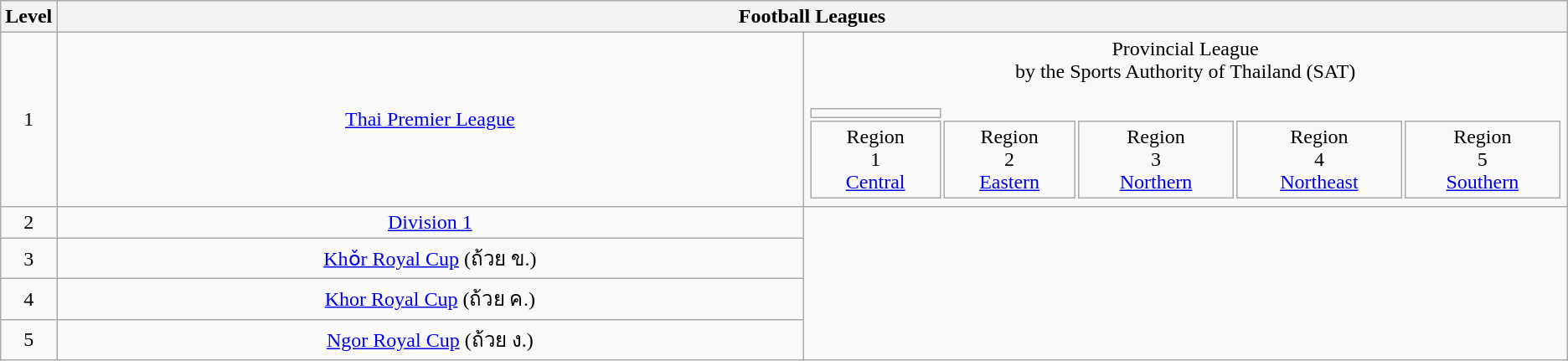<table class="wikitable" style="text-align: center;">
<tr>
<th>Level</th>
<th colspan=6>Football Leagues</th>
</tr>
<tr>
<td>1</td>
<td width="50%"><a href='#'>Thai Premier League</a></td>
<td rowspan =1 width="50%" valign="top">Provincial League <br>by the Sports Authority of Thailand (SAT)<br><br><table border=0 width="100%" >
<tr>
<td></td>
</tr>
<tr>
<td>Region <br> 1 <br> <a href='#'>Central</a></td>
<td>Region <br> 2 <br> <a href='#'>Eastern</a></td>
<td>Region <br> 3 <br> <a href='#'>Northern</a></td>
<td>Region <br> 4 <br> <a href='#'>Northeast</a></td>
<td>Region <br> 5 <br> <a href='#'>Southern</a></td>
</tr>
</table>
</td>
</tr>
<tr>
<td>2</td>
<td><a href='#'>Division 1</a></td>
</tr>
<tr>
<td>3</td>
<td><a href='#'>Khǒr Royal Cup</a> (ถ้วย ข.)</td>
</tr>
<tr>
<td>4</td>
<td><a href='#'>Khor Royal Cup</a> (ถ้วย ค.)</td>
</tr>
<tr>
<td>5</td>
<td><a href='#'>Ngor Royal Cup</a> (ถ้วย ง.)</td>
</tr>
</table>
